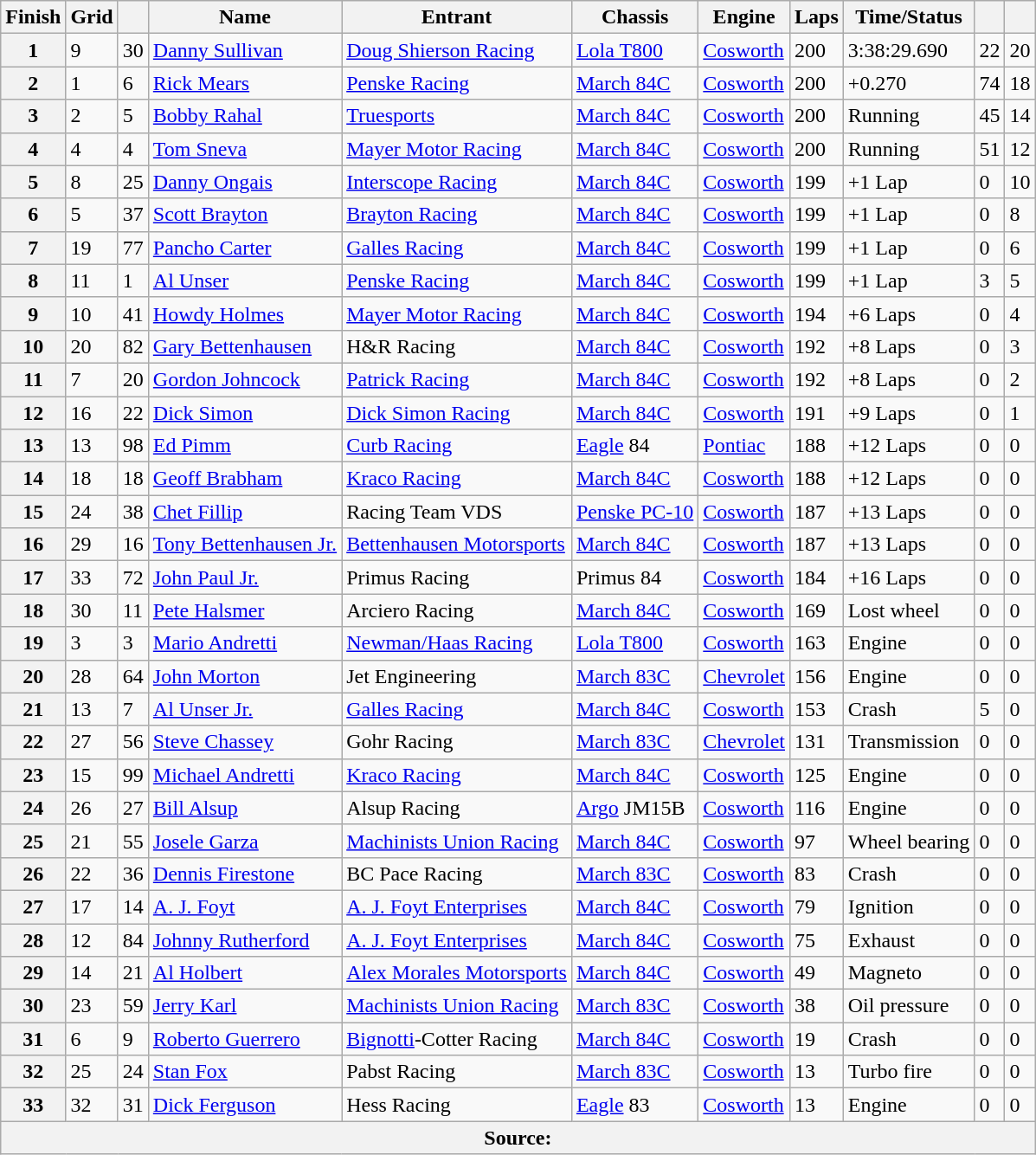<table class="wikitable">
<tr>
<th>Finish</th>
<th>Grid</th>
<th></th>
<th>Name</th>
<th>Entrant</th>
<th>Chassis</th>
<th>Engine</th>
<th>Laps</th>
<th>Time/Status</th>
<th></th>
<th></th>
</tr>
<tr>
<th>1</th>
<td>9</td>
<td>30</td>
<td> <a href='#'>Danny Sullivan</a></td>
<td><a href='#'>Doug Shierson Racing</a></td>
<td><a href='#'>Lola T800</a></td>
<td><a href='#'>Cosworth</a></td>
<td>200</td>
<td>3:38:29.690</td>
<td>22</td>
<td>20</td>
</tr>
<tr>
<th>2</th>
<td>1</td>
<td>6</td>
<td> <a href='#'>Rick Mears</a></td>
<td><a href='#'>Penske Racing</a></td>
<td><a href='#'>March 84C</a></td>
<td><a href='#'>Cosworth</a></td>
<td>200</td>
<td>+0.270</td>
<td>74</td>
<td>18</td>
</tr>
<tr>
<th>3</th>
<td>2</td>
<td>5</td>
<td> <a href='#'>Bobby Rahal</a></td>
<td><a href='#'>Truesports</a></td>
<td><a href='#'>March 84C</a></td>
<td><a href='#'>Cosworth</a></td>
<td>200</td>
<td>Running</td>
<td>45</td>
<td>14</td>
</tr>
<tr>
<th>4</th>
<td>4</td>
<td>4</td>
<td> <a href='#'>Tom Sneva</a></td>
<td><a href='#'>Mayer Motor Racing</a></td>
<td><a href='#'>March 84C</a></td>
<td><a href='#'>Cosworth</a></td>
<td>200</td>
<td>Running</td>
<td>51</td>
<td>12</td>
</tr>
<tr>
<th>5</th>
<td>8</td>
<td>25</td>
<td> <a href='#'>Danny Ongais</a></td>
<td><a href='#'>Interscope Racing</a></td>
<td><a href='#'>March 84C</a></td>
<td><a href='#'>Cosworth</a></td>
<td>199</td>
<td>+1 Lap</td>
<td>0</td>
<td>10</td>
</tr>
<tr>
<th>6</th>
<td>5</td>
<td>37</td>
<td> <a href='#'>Scott Brayton</a></td>
<td><a href='#'>Brayton Racing</a></td>
<td><a href='#'>March 84C</a></td>
<td><a href='#'>Cosworth</a></td>
<td>199</td>
<td>+1 Lap</td>
<td>0</td>
<td>8</td>
</tr>
<tr>
<th>7</th>
<td>19</td>
<td>77</td>
<td> <a href='#'>Pancho Carter</a></td>
<td><a href='#'>Galles Racing</a></td>
<td><a href='#'>March 84C</a></td>
<td><a href='#'>Cosworth</a></td>
<td>199</td>
<td>+1 Lap</td>
<td>0</td>
<td>6</td>
</tr>
<tr>
<th>8</th>
<td>11</td>
<td>1</td>
<td> <a href='#'>Al Unser</a></td>
<td><a href='#'>Penske Racing</a></td>
<td><a href='#'>March 84C</a></td>
<td><a href='#'>Cosworth</a></td>
<td>199</td>
<td>+1 Lap</td>
<td>3</td>
<td>5</td>
</tr>
<tr>
<th>9</th>
<td>10</td>
<td>41</td>
<td> <a href='#'>Howdy Holmes</a></td>
<td><a href='#'>Mayer Motor Racing</a></td>
<td><a href='#'>March 84C</a></td>
<td><a href='#'>Cosworth</a></td>
<td>194</td>
<td>+6 Laps</td>
<td>0</td>
<td>4</td>
</tr>
<tr>
<th>10</th>
<td>20</td>
<td>82</td>
<td> <a href='#'>Gary Bettenhausen</a></td>
<td>H&R Racing</td>
<td><a href='#'>March 84C</a></td>
<td><a href='#'>Cosworth</a></td>
<td>192</td>
<td>+8 Laps</td>
<td>0</td>
<td>3</td>
</tr>
<tr>
<th>11</th>
<td>7</td>
<td>20</td>
<td> <a href='#'>Gordon Johncock</a></td>
<td><a href='#'>Patrick Racing</a></td>
<td><a href='#'>March 84C</a></td>
<td><a href='#'>Cosworth</a></td>
<td>192</td>
<td>+8 Laps</td>
<td>0</td>
<td>2</td>
</tr>
<tr>
<th>12</th>
<td>16</td>
<td>22</td>
<td> <a href='#'>Dick Simon</a></td>
<td><a href='#'>Dick Simon Racing</a></td>
<td><a href='#'>March 84C</a></td>
<td><a href='#'>Cosworth</a></td>
<td>191</td>
<td>+9 Laps</td>
<td>0</td>
<td>1</td>
</tr>
<tr>
<th>13</th>
<td>13</td>
<td>98</td>
<td> <a href='#'>Ed Pimm</a></td>
<td><a href='#'>Curb Racing</a></td>
<td><a href='#'>Eagle</a> 84</td>
<td><a href='#'>Pontiac</a></td>
<td>188</td>
<td>+12 Laps</td>
<td>0</td>
<td>0</td>
</tr>
<tr>
<th>14</th>
<td>18</td>
<td>18</td>
<td> <a href='#'>Geoff Brabham</a></td>
<td><a href='#'>Kraco Racing</a></td>
<td><a href='#'>March 84C</a></td>
<td><a href='#'>Cosworth</a></td>
<td>188</td>
<td>+12 Laps</td>
<td>0</td>
<td>0</td>
</tr>
<tr>
<th>15</th>
<td>24</td>
<td>38</td>
<td> <a href='#'>Chet Fillip</a></td>
<td>Racing Team VDS</td>
<td><a href='#'>Penske PC-10</a></td>
<td><a href='#'>Cosworth</a></td>
<td>187</td>
<td>+13 Laps</td>
<td>0</td>
<td>0</td>
</tr>
<tr>
<th>16</th>
<td>29</td>
<td>16</td>
<td> <a href='#'>Tony Bettenhausen Jr.</a></td>
<td><a href='#'>Bettenhausen Motorsports</a></td>
<td><a href='#'>March 84C</a></td>
<td><a href='#'>Cosworth</a></td>
<td>187</td>
<td>+13 Laps</td>
<td>0</td>
<td>0</td>
</tr>
<tr>
<th>17</th>
<td>33</td>
<td>72</td>
<td> <a href='#'>John Paul Jr.</a></td>
<td>Primus Racing</td>
<td>Primus 84</td>
<td><a href='#'>Cosworth</a></td>
<td>184</td>
<td>+16 Laps</td>
<td>0</td>
<td>0</td>
</tr>
<tr>
<th>18</th>
<td>30</td>
<td>11</td>
<td> <a href='#'>Pete Halsmer</a></td>
<td>Arciero Racing</td>
<td><a href='#'>March 84C</a></td>
<td><a href='#'>Cosworth</a></td>
<td>169</td>
<td>Lost wheel</td>
<td>0</td>
<td>0</td>
</tr>
<tr>
<th>19</th>
<td>3</td>
<td>3</td>
<td> <a href='#'>Mario Andretti</a></td>
<td><a href='#'>Newman/Haas Racing</a></td>
<td><a href='#'>Lola T800</a></td>
<td><a href='#'>Cosworth</a></td>
<td>163</td>
<td>Engine</td>
<td>0</td>
<td>0</td>
</tr>
<tr>
<th>20</th>
<td>28</td>
<td>64</td>
<td> <a href='#'>John Morton</a></td>
<td>Jet Engineering</td>
<td><a href='#'>March 83C</a></td>
<td><a href='#'>Chevrolet</a></td>
<td>156</td>
<td>Engine</td>
<td>0</td>
<td>0</td>
</tr>
<tr>
<th>21</th>
<td>13</td>
<td>7</td>
<td> <a href='#'>Al Unser Jr.</a></td>
<td><a href='#'>Galles Racing</a></td>
<td><a href='#'>March 84C</a></td>
<td><a href='#'>Cosworth</a></td>
<td>153</td>
<td>Crash</td>
<td>5</td>
<td>0</td>
</tr>
<tr>
<th>22</th>
<td>27</td>
<td>56</td>
<td> <a href='#'>Steve Chassey</a></td>
<td>Gohr Racing</td>
<td><a href='#'>March 83C</a></td>
<td><a href='#'>Chevrolet</a></td>
<td>131</td>
<td>Transmission</td>
<td>0</td>
<td>0</td>
</tr>
<tr>
<th>23</th>
<td>15</td>
<td>99</td>
<td> <a href='#'>Michael Andretti</a></td>
<td><a href='#'>Kraco Racing</a></td>
<td><a href='#'>March 84C</a></td>
<td><a href='#'>Cosworth</a></td>
<td>125</td>
<td>Engine</td>
<td>0</td>
<td>0</td>
</tr>
<tr>
<th>24</th>
<td>26</td>
<td>27</td>
<td> <a href='#'>Bill Alsup</a></td>
<td>Alsup Racing</td>
<td><a href='#'>Argo</a> JM15B</td>
<td><a href='#'>Cosworth</a></td>
<td>116</td>
<td>Engine</td>
<td>0</td>
<td>0</td>
</tr>
<tr>
<th>25</th>
<td>21</td>
<td>55</td>
<td> <a href='#'>Josele Garza</a></td>
<td><a href='#'>Machinists Union Racing</a></td>
<td><a href='#'>March 84C</a></td>
<td><a href='#'>Cosworth</a></td>
<td>97</td>
<td>Wheel bearing</td>
<td>0</td>
<td>0</td>
</tr>
<tr>
<th>26</th>
<td>22</td>
<td>36</td>
<td> <a href='#'>Dennis Firestone</a></td>
<td>BC Pace Racing</td>
<td><a href='#'>March 83C</a></td>
<td><a href='#'>Cosworth</a></td>
<td>83</td>
<td>Crash</td>
<td>0</td>
<td>0</td>
</tr>
<tr>
<th>27</th>
<td>17</td>
<td>14</td>
<td> <a href='#'>A. J. Foyt</a></td>
<td><a href='#'>A. J. Foyt Enterprises</a></td>
<td><a href='#'>March 84C</a></td>
<td><a href='#'>Cosworth</a></td>
<td>79</td>
<td>Ignition</td>
<td>0</td>
<td>0</td>
</tr>
<tr>
<th>28</th>
<td>12</td>
<td>84</td>
<td> <a href='#'>Johnny Rutherford</a></td>
<td><a href='#'>A. J. Foyt Enterprises</a></td>
<td><a href='#'>March 84C</a></td>
<td><a href='#'>Cosworth</a></td>
<td>75</td>
<td>Exhaust</td>
<td>0</td>
<td>0</td>
</tr>
<tr>
<th>29</th>
<td>14</td>
<td>21</td>
<td> <a href='#'>Al Holbert</a></td>
<td><a href='#'>Alex Morales Motorsports</a></td>
<td><a href='#'>March 84C</a></td>
<td><a href='#'>Cosworth</a></td>
<td>49</td>
<td>Magneto</td>
<td>0</td>
<td>0</td>
</tr>
<tr>
<th>30</th>
<td>23</td>
<td>59</td>
<td> <a href='#'>Jerry Karl</a></td>
<td><a href='#'>Machinists Union Racing</a></td>
<td><a href='#'>March 83C</a></td>
<td><a href='#'>Cosworth</a></td>
<td>38</td>
<td>Oil pressure</td>
<td>0</td>
<td>0</td>
</tr>
<tr>
<th>31</th>
<td>6</td>
<td>9</td>
<td> <a href='#'>Roberto Guerrero</a></td>
<td><a href='#'>Bignotti</a>-Cotter Racing</td>
<td><a href='#'>March 84C</a></td>
<td><a href='#'>Cosworth</a></td>
<td>19</td>
<td>Crash</td>
<td>0</td>
<td>0</td>
</tr>
<tr>
<th>32</th>
<td>25</td>
<td>24</td>
<td> <a href='#'>Stan Fox</a></td>
<td>Pabst Racing</td>
<td><a href='#'>March 83C</a></td>
<td><a href='#'>Cosworth</a></td>
<td>13</td>
<td>Turbo fire</td>
<td>0</td>
<td>0</td>
</tr>
<tr>
<th>33</th>
<td>32</td>
<td>31</td>
<td> <a href='#'>Dick Ferguson</a></td>
<td>Hess Racing</td>
<td><a href='#'>Eagle</a> 83</td>
<td><a href='#'>Cosworth</a></td>
<td>13</td>
<td>Engine</td>
<td>0</td>
<td>0</td>
</tr>
<tr>
<th colspan=11>Source:</th>
</tr>
</table>
